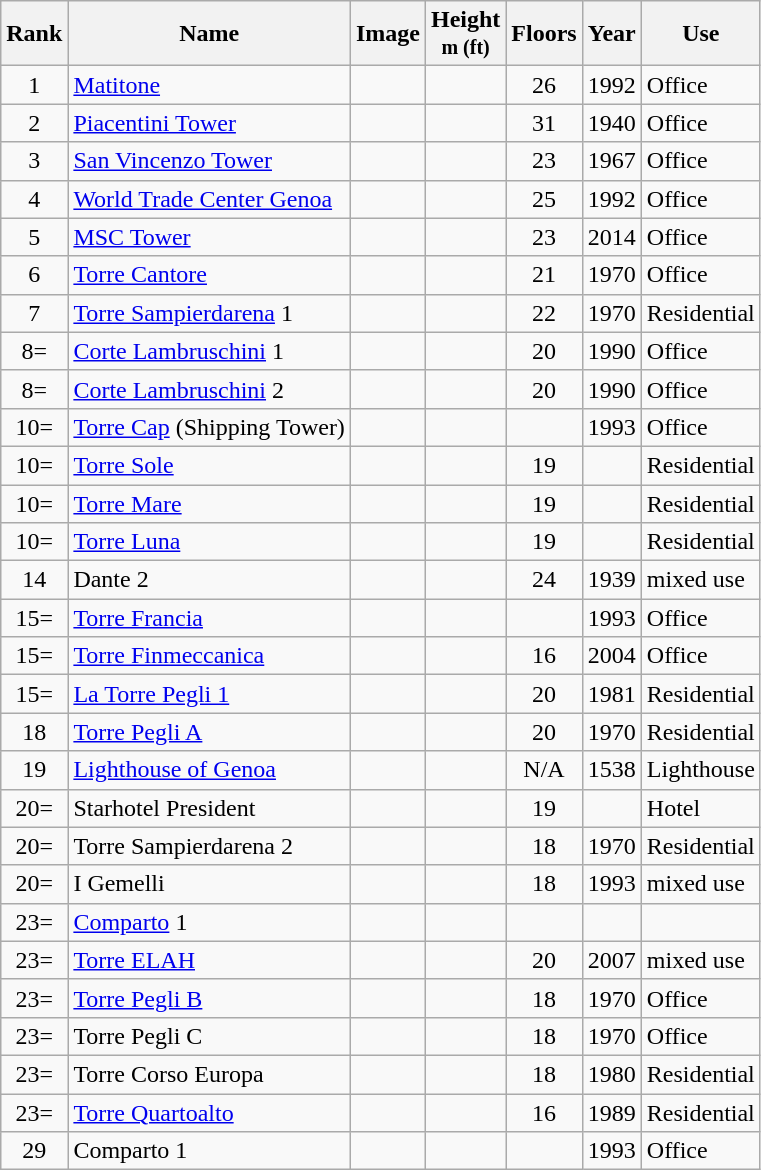<table class="wikitable sortable">
<tr>
<th>Rank</th>
<th>Name</th>
<th>Image</th>
<th>Height<br><small>m (ft)</small></th>
<th>Floors</th>
<th>Year</th>
<th>Use</th>
</tr>
<tr>
<td align="center">1</td>
<td><a href='#'>Matitone</a></td>
<td></td>
<td align="center"></td>
<td align="center">26</td>
<td align="center">1992</td>
<td>Office</td>
</tr>
<tr>
<td align="center">2</td>
<td><a href='#'>Piacentini Tower</a></td>
<td></td>
<td align="center"></td>
<td align="center">31</td>
<td align="center">1940</td>
<td>Office</td>
</tr>
<tr>
<td align="center">3</td>
<td><a href='#'>San Vincenzo Tower</a></td>
<td></td>
<td align="center"></td>
<td align="center">23</td>
<td align="center">1967</td>
<td>Office</td>
</tr>
<tr>
<td align="center">4</td>
<td><a href='#'>World Trade Center Genoa</a></td>
<td></td>
<td align="center"></td>
<td align="center">25</td>
<td align="center">1992</td>
<td>Office</td>
</tr>
<tr>
<td align="center">5</td>
<td><a href='#'>MSC Tower</a> </td>
<td></td>
<td align="center"></td>
<td align="center">23</td>
<td align="center">2014</td>
<td>Office</td>
</tr>
<tr>
<td align="center">6</td>
<td><a href='#'>Torre Cantore</a> </td>
<td></td>
<td align="center"></td>
<td align="center">21</td>
<td align="center">1970</td>
<td>Office</td>
</tr>
<tr>
<td align="center">7</td>
<td><a href='#'>Torre Sampierdarena</a> 1 </td>
<td></td>
<td align="center"></td>
<td align="center">22</td>
<td align="center">1970</td>
<td>Residential</td>
</tr>
<tr>
<td align="center">8=</td>
<td><a href='#'>Corte Lambruschini</a> 1 </td>
<td></td>
<td align="center"></td>
<td align="center">20</td>
<td align="center">1990</td>
<td>Office</td>
</tr>
<tr>
<td align="center">8=</td>
<td><a href='#'>Corte Lambruschini</a> 2 </td>
<td></td>
<td align="center"></td>
<td align="center">20</td>
<td align="center">1990</td>
<td>Office</td>
</tr>
<tr>
<td align="center">10=</td>
<td><a href='#'>Torre Cap</a> (Shipping Tower) </td>
<td></td>
<td align="center"></td>
<td align="center"></td>
<td align="center">1993</td>
<td>Office</td>
</tr>
<tr>
<td align="center">10=</td>
<td><a href='#'>Torre Sole</a> </td>
<td></td>
<td align="center"></td>
<td align="center">19</td>
<td align="center"></td>
<td>Residential</td>
</tr>
<tr>
<td align="center">10=</td>
<td><a href='#'>Torre Mare</a> </td>
<td></td>
<td align="center"></td>
<td align="center">19</td>
<td align="center"></td>
<td>Residential</td>
</tr>
<tr>
<td align="center">10=</td>
<td><a href='#'>Torre Luna</a> </td>
<td></td>
<td align="center"></td>
<td align="center">19</td>
<td align="center"></td>
<td>Residential</td>
</tr>
<tr>
<td align="center">14</td>
<td>Dante 2 </td>
<td></td>
<td align="center"></td>
<td align="center">24</td>
<td align="center">1939</td>
<td>mixed use</td>
</tr>
<tr>
<td align="center">15=</td>
<td><a href='#'>Torre Francia</a> </td>
<td></td>
<td align="center"></td>
<td align="center"></td>
<td align="center">1993</td>
<td>Office</td>
</tr>
<tr>
<td align="center">15=</td>
<td><a href='#'>Torre Finmeccanica</a> </td>
<td></td>
<td align="center"></td>
<td align="center">16</td>
<td align="center">2004</td>
<td>Office</td>
</tr>
<tr>
<td align="center">15=</td>
<td><a href='#'>La Torre Pegli 1</a> </td>
<td></td>
<td align="center"></td>
<td align="center">20</td>
<td align="center">1981</td>
<td>Residential</td>
</tr>
<tr>
<td align="center">18</td>
<td><a href='#'>Torre Pegli A</a> </td>
<td></td>
<td align="center"></td>
<td align="center">20</td>
<td align="center">1970</td>
<td>Residential</td>
</tr>
<tr>
<td align="center">19</td>
<td><a href='#'>Lighthouse of Genoa</a></td>
<td></td>
<td align="center"></td>
<td align="center">N/A</td>
<td align="center">1538</td>
<td>Lighthouse</td>
</tr>
<tr>
<td align="center">20=</td>
<td>Starhotel President </td>
<td></td>
<td align="center"></td>
<td align="center">19</td>
<td align="center"></td>
<td>Hotel</td>
</tr>
<tr>
<td align="center">20=</td>
<td>Torre Sampierdarena 2 </td>
<td></td>
<td align="center"></td>
<td align="center">18</td>
<td align="center">1970</td>
<td>Residential</td>
</tr>
<tr>
<td align="center">20=</td>
<td>I Gemelli </td>
<td></td>
<td align="center"></td>
<td align="center">18</td>
<td align="center">1993</td>
<td>mixed use</td>
</tr>
<tr>
<td align="center">23=</td>
<td><a href='#'>Comparto</a> 1 </td>
<td></td>
<td align="center"></td>
<td align="center"></td>
<td align="center"></td>
<td></td>
</tr>
<tr>
<td align="center">23=</td>
<td><a href='#'>Torre ELAH</a> </td>
<td></td>
<td align="center"></td>
<td align="center">20</td>
<td align="center">2007</td>
<td>mixed use</td>
</tr>
<tr>
<td align="center">23=</td>
<td><a href='#'>Torre Pegli B</a> </td>
<td></td>
<td align="center"></td>
<td align="center">18</td>
<td align="center">1970</td>
<td>Office</td>
</tr>
<tr>
<td align="center">23=</td>
<td>Torre Pegli C </td>
<td></td>
<td align="center"></td>
<td align="center">18</td>
<td align="center">1970</td>
<td>Office</td>
</tr>
<tr>
<td align="center">23=</td>
<td>Torre Corso Europa </td>
<td></td>
<td align="center"></td>
<td align="center">18</td>
<td align="center">1980</td>
<td>Residential</td>
</tr>
<tr>
<td align="center">23=</td>
<td><a href='#'>Torre Quartoalto</a> </td>
<td></td>
<td align="center"></td>
<td align="center">16</td>
<td align="center">1989</td>
<td>Residential</td>
</tr>
<tr>
<td align="center">29</td>
<td>Comparto 1 </td>
<td></td>
<td align="center"></td>
<td align="center"></td>
<td align="center">1993</td>
<td>Office</td>
</tr>
</table>
